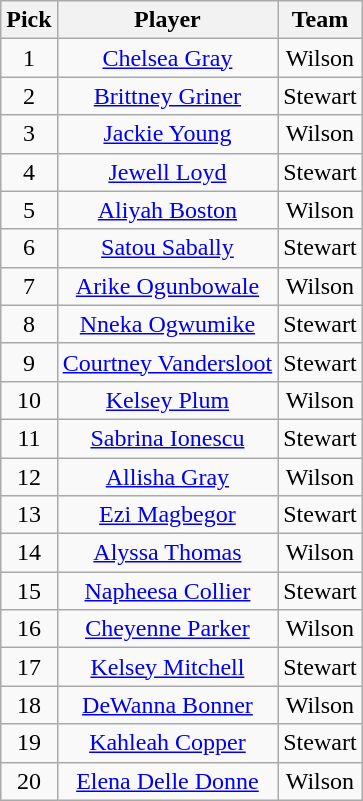<table class="wikitable sortable" style="text-align:center;">
<tr>
<th>Pick</th>
<th>Player</th>
<th>Team</th>
</tr>
<tr>
<td>1</td>
<td><a href='#'>Chelsea Gray</a></td>
<td>Wilson</td>
</tr>
<tr>
<td>2</td>
<td><a href='#'>Brittney Griner</a></td>
<td>Stewart</td>
</tr>
<tr>
<td>3</td>
<td><a href='#'>Jackie Young</a></td>
<td>Wilson</td>
</tr>
<tr>
<td>4</td>
<td><a href='#'>Jewell Loyd</a></td>
<td>Stewart</td>
</tr>
<tr>
<td>5</td>
<td><a href='#'>Aliyah Boston</a></td>
<td>Wilson</td>
</tr>
<tr>
<td>6</td>
<td><a href='#'>Satou Sabally</a></td>
<td>Stewart</td>
</tr>
<tr>
<td>7</td>
<td><a href='#'>Arike Ogunbowale</a></td>
<td>Wilson</td>
</tr>
<tr>
<td>8</td>
<td><a href='#'>Nneka Ogwumike</a></td>
<td>Stewart</td>
</tr>
<tr>
<td>9</td>
<td><a href='#'>Courtney Vandersloot</a></td>
<td>Stewart</td>
</tr>
<tr>
<td>10</td>
<td><a href='#'>Kelsey Plum</a></td>
<td>Wilson</td>
</tr>
<tr>
<td>11</td>
<td><a href='#'>Sabrina Ionescu</a></td>
<td>Stewart</td>
</tr>
<tr>
<td>12</td>
<td><a href='#'>Allisha Gray</a></td>
<td>Wilson</td>
</tr>
<tr>
<td>13</td>
<td><a href='#'>Ezi Magbegor</a></td>
<td>Stewart</td>
</tr>
<tr>
<td>14</td>
<td><a href='#'>Alyssa Thomas</a></td>
<td>Wilson</td>
</tr>
<tr>
<td>15</td>
<td><a href='#'>Napheesa Collier</a></td>
<td>Stewart</td>
</tr>
<tr>
<td>16</td>
<td><a href='#'>Cheyenne Parker</a></td>
<td>Wilson</td>
</tr>
<tr>
<td>17</td>
<td><a href='#'>Kelsey Mitchell</a></td>
<td>Stewart</td>
</tr>
<tr>
<td>18</td>
<td><a href='#'>DeWanna Bonner</a></td>
<td>Wilson</td>
</tr>
<tr>
<td>19</td>
<td><a href='#'>Kahleah Copper</a></td>
<td>Stewart</td>
</tr>
<tr>
<td>20</td>
<td><a href='#'>Elena Delle Donne</a></td>
<td>Wilson</td>
</tr>
</table>
